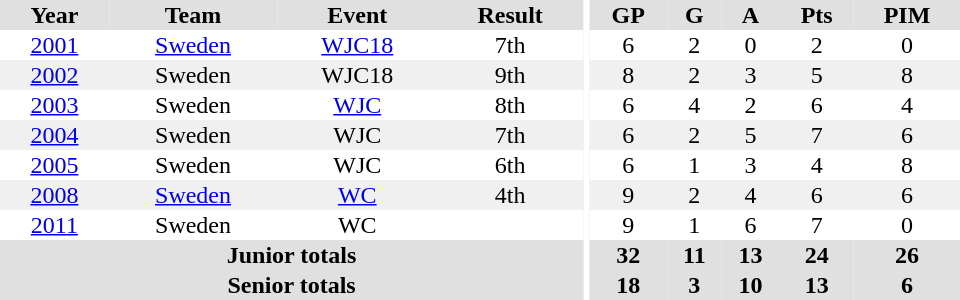<table border="0" cellpadding="1" cellspacing="0" ID="Table3" style="text-align:center; width:40em">
<tr ALIGN="center" bgcolor="#e0e0e0">
<th>Year</th>
<th>Team</th>
<th>Event</th>
<th>Result</th>
<th rowspan="99" bgcolor="#ffffff"></th>
<th>GP</th>
<th>G</th>
<th>A</th>
<th>Pts</th>
<th>PIM</th>
</tr>
<tr>
<td><a href='#'>2001</a></td>
<td><a href='#'>Sweden</a></td>
<td><a href='#'>WJC18</a></td>
<td>7th</td>
<td>6</td>
<td>2</td>
<td>0</td>
<td>2</td>
<td>0</td>
</tr>
<tr bgcolor="#f0f0f0">
<td><a href='#'>2002</a></td>
<td>Sweden</td>
<td>WJC18</td>
<td>9th</td>
<td>8</td>
<td>2</td>
<td>3</td>
<td>5</td>
<td>8</td>
</tr>
<tr>
<td><a href='#'>2003</a></td>
<td>Sweden</td>
<td><a href='#'>WJC</a></td>
<td>8th</td>
<td>6</td>
<td>4</td>
<td>2</td>
<td>6</td>
<td>4</td>
</tr>
<tr bgcolor="#f0f0f0">
<td><a href='#'>2004</a></td>
<td>Sweden</td>
<td>WJC</td>
<td>7th</td>
<td>6</td>
<td>2</td>
<td>5</td>
<td>7</td>
<td>6</td>
</tr>
<tr>
<td><a href='#'>2005</a></td>
<td>Sweden</td>
<td>WJC</td>
<td>6th</td>
<td>6</td>
<td>1</td>
<td>3</td>
<td>4</td>
<td>8</td>
</tr>
<tr bgcolor="#f0f0f0">
<td><a href='#'>2008</a></td>
<td><a href='#'>Sweden</a></td>
<td><a href='#'>WC</a></td>
<td>4th</td>
<td>9</td>
<td>2</td>
<td>4</td>
<td>6</td>
<td>6</td>
</tr>
<tr>
<td><a href='#'>2011</a></td>
<td>Sweden</td>
<td>WC</td>
<td></td>
<td>9</td>
<td>1</td>
<td>6</td>
<td>7</td>
<td>0</td>
</tr>
<tr bgcolor="#e0e0e0">
<th colspan=4>Junior totals</th>
<th>32</th>
<th>11</th>
<th>13</th>
<th>24</th>
<th>26</th>
</tr>
<tr bgcolor="#e0e0e0">
<th colspan=4>Senior totals</th>
<th>18</th>
<th>3</th>
<th>10</th>
<th>13</th>
<th>6</th>
</tr>
</table>
